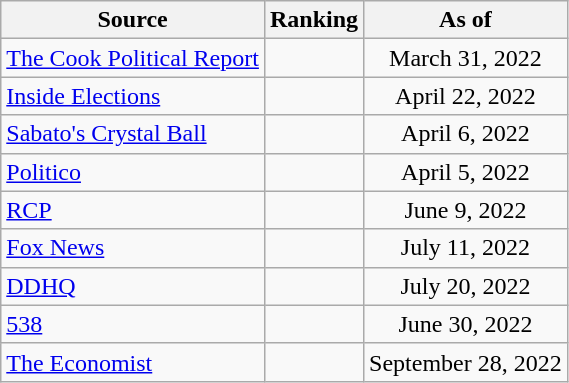<table class="wikitable" style="text-align:center">
<tr>
<th>Source</th>
<th>Ranking</th>
<th>As of</th>
</tr>
<tr>
<td align=left><a href='#'>The Cook Political Report</a></td>
<td></td>
<td>March 31, 2022</td>
</tr>
<tr>
<td align=left><a href='#'>Inside Elections</a></td>
<td></td>
<td>April 22, 2022</td>
</tr>
<tr>
<td align=left><a href='#'>Sabato's Crystal Ball</a></td>
<td></td>
<td>April 6, 2022</td>
</tr>
<tr>
<td align="left"><a href='#'>Politico</a></td>
<td></td>
<td>April 5, 2022</td>
</tr>
<tr>
<td align="left"><a href='#'>RCP</a></td>
<td></td>
<td>June 9, 2022</td>
</tr>
<tr>
<td align=left><a href='#'>Fox News</a></td>
<td></td>
<td>July 11, 2022</td>
</tr>
<tr>
<td align="left"><a href='#'>DDHQ</a></td>
<td></td>
<td>July 20, 2022</td>
</tr>
<tr>
<td align="left"><a href='#'>538</a></td>
<td></td>
<td>June 30, 2022</td>
</tr>
<tr>
<td align="left"><a href='#'>The Economist</a></td>
<td></td>
<td>September 28, 2022</td>
</tr>
</table>
